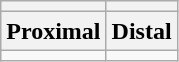<table class="wikitable">
<tr>
<th></th>
<th></th>
</tr>
<tr>
<th>Proximal</th>
<th>Distal</th>
</tr>
<tr>
<td></td>
<td></td>
</tr>
</table>
